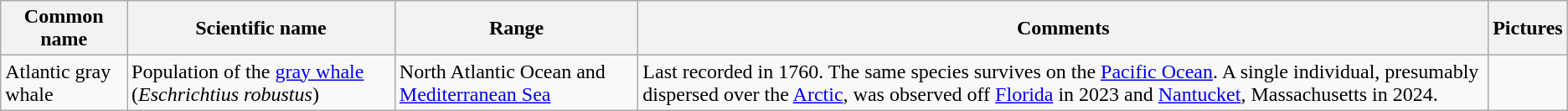<table class="wikitable">
<tr>
<th>Common name</th>
<th>Scientific name</th>
<th>Range</th>
<th class="unsortable">Comments</th>
<th class="unsortable">Pictures</th>
</tr>
<tr>
<td>Atlantic gray whale</td>
<td>Population of the <a href='#'>gray whale</a> (<em>Eschrichtius robustus</em>)</td>
<td>North Atlantic Ocean and <a href='#'>Mediterranean Sea</a></td>
<td>Last recorded in 1760. The same species survives on the <a href='#'>Pacific Ocean</a>. A single individual, presumably dispersed over the <a href='#'>Arctic</a>, was observed off <a href='#'>Florida</a> in 2023 and <a href='#'>Nantucket</a>, Massachusetts in 2024.</td>
<td></td>
</tr>
</table>
